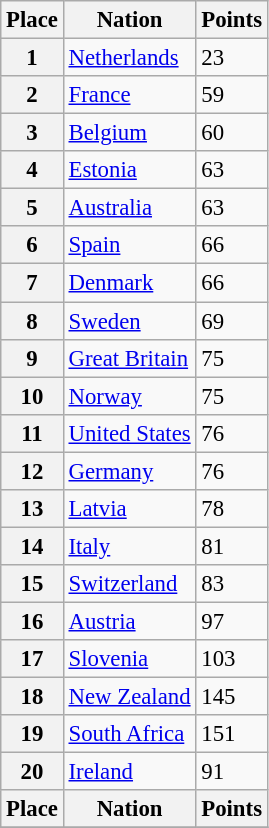<table class="wikitable" style="font-size: 95%">
<tr>
<th>Place</th>
<th>Nation</th>
<th>Points</th>
</tr>
<tr>
<th>1</th>
<td> <a href='#'>Netherlands</a></td>
<td>23</td>
</tr>
<tr>
<th>2</th>
<td> <a href='#'>France</a></td>
<td>59</td>
</tr>
<tr>
<th>3</th>
<td> <a href='#'>Belgium</a></td>
<td>60</td>
</tr>
<tr>
<th>4</th>
<td> <a href='#'>Estonia</a></td>
<td>63</td>
</tr>
<tr>
<th>5</th>
<td> <a href='#'>Australia</a></td>
<td>63</td>
</tr>
<tr>
<th>6</th>
<td> <a href='#'>Spain</a></td>
<td>66</td>
</tr>
<tr>
<th>7</th>
<td> <a href='#'>Denmark</a></td>
<td>66</td>
</tr>
<tr>
<th>8</th>
<td> <a href='#'>Sweden</a></td>
<td>69</td>
</tr>
<tr>
<th>9</th>
<td> <a href='#'>Great Britain</a></td>
<td>75</td>
</tr>
<tr>
<th>10</th>
<td> <a href='#'>Norway</a></td>
<td>75</td>
</tr>
<tr>
<th>11</th>
<td> <a href='#'>United States</a></td>
<td>76</td>
</tr>
<tr>
<th>12</th>
<td> <a href='#'>Germany</a></td>
<td>76</td>
</tr>
<tr>
<th>13</th>
<td> <a href='#'>Latvia</a></td>
<td>78</td>
</tr>
<tr>
<th>14</th>
<td> <a href='#'>Italy</a></td>
<td>81</td>
</tr>
<tr>
<th>15</th>
<td> <a href='#'>Switzerland</a></td>
<td>83</td>
</tr>
<tr>
<th>16</th>
<td> <a href='#'>Austria</a></td>
<td>97</td>
</tr>
<tr>
<th>17</th>
<td> <a href='#'>Slovenia</a></td>
<td>103</td>
</tr>
<tr>
<th>18</th>
<td> <a href='#'>New Zealand</a></td>
<td>145</td>
</tr>
<tr>
<th>19</th>
<td> <a href='#'>South Africa</a></td>
<td>151</td>
</tr>
<tr>
<th>20</th>
<td> <a href='#'>Ireland</a></td>
<td>91</td>
</tr>
<tr>
<th>Place</th>
<th>Nation</th>
<th>Points</th>
</tr>
<tr>
</tr>
</table>
